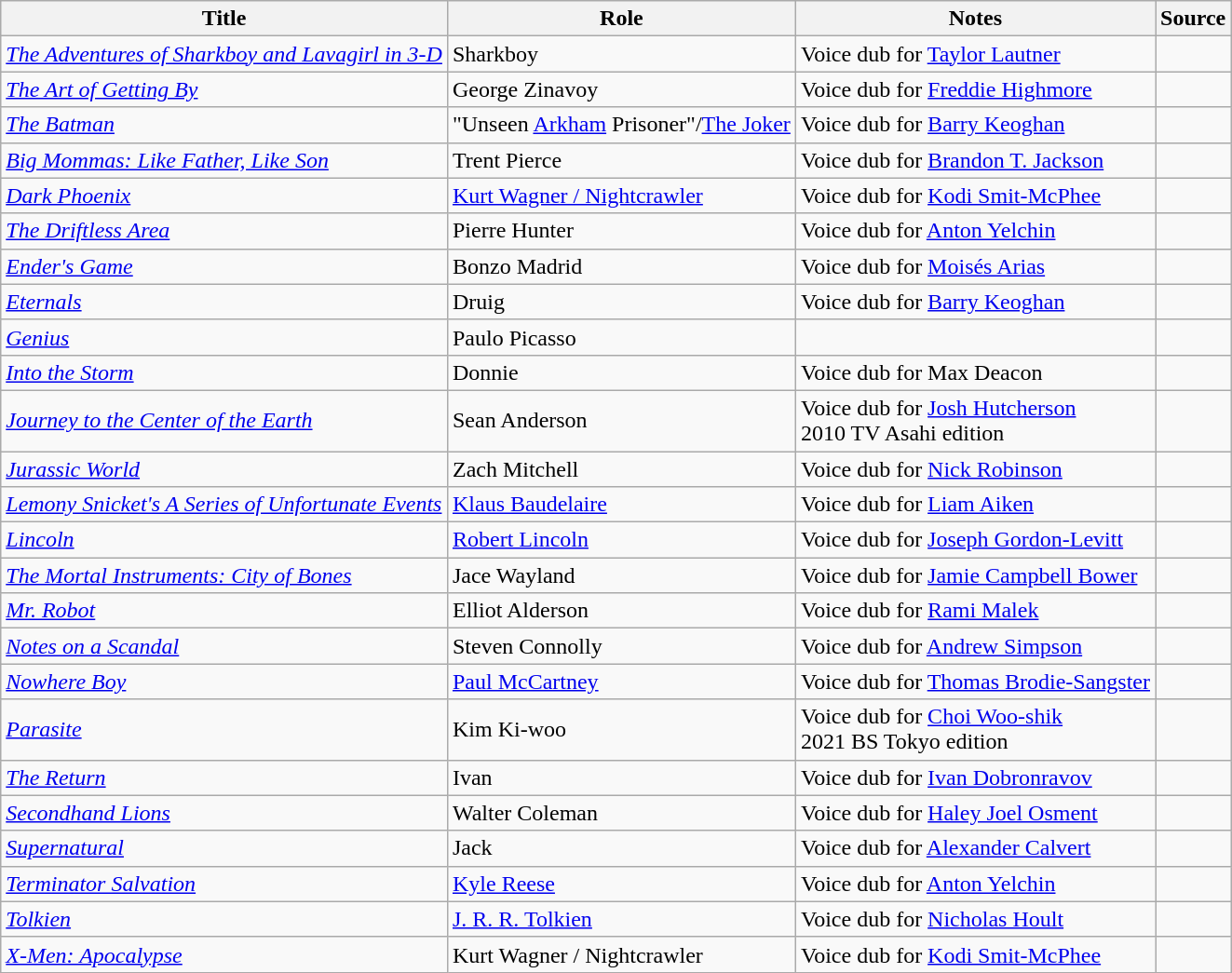<table class="wikitable sortable plainrowheaders">
<tr>
<th>Title</th>
<th>Role</th>
<th class="unsortable">Notes</th>
<th class="unsortable">Source</th>
</tr>
<tr>
<td><em><a href='#'>The Adventures of Sharkboy and Lavagirl in 3-D</a></em></td>
<td>Sharkboy</td>
<td>Voice dub for <a href='#'>Taylor Lautner</a></td>
<td></td>
</tr>
<tr>
<td><em><a href='#'>The Art of Getting By</a></em></td>
<td>George Zinavoy</td>
<td>Voice dub for <a href='#'>Freddie Highmore</a></td>
<td></td>
</tr>
<tr>
<td><em><a href='#'>The Batman</a></em></td>
<td>"Unseen <a href='#'>Arkham</a> Prisoner"/<a href='#'>The Joker</a></td>
<td>Voice dub for <a href='#'>Barry Keoghan</a></td>
<td></td>
</tr>
<tr>
<td><em><a href='#'>Big Mommas: Like Father, Like Son</a></em></td>
<td>Trent Pierce</td>
<td>Voice dub for <a href='#'>Brandon T. Jackson</a></td>
<td></td>
</tr>
<tr>
<td><em><a href='#'>Dark Phoenix</a></em></td>
<td><a href='#'>Kurt Wagner / Nightcrawler</a></td>
<td>Voice dub for <a href='#'>Kodi Smit-McPhee</a></td>
<td></td>
</tr>
<tr>
<td><em><a href='#'>The Driftless Area</a></em></td>
<td>Pierre Hunter</td>
<td>Voice dub for <a href='#'>Anton Yelchin</a></td>
<td></td>
</tr>
<tr>
<td><em><a href='#'>Ender's Game</a></em></td>
<td>Bonzo Madrid</td>
<td>Voice dub for <a href='#'>Moisés Arias</a></td>
<td></td>
</tr>
<tr>
<td><em><a href='#'>Eternals</a></em></td>
<td>Druig</td>
<td>Voice dub for <a href='#'>Barry Keoghan</a></td>
<td></td>
</tr>
<tr>
<td><em><a href='#'>Genius</a></em></td>
<td>Paulo Picasso</td>
<td></td>
<td></td>
</tr>
<tr>
<td><em><a href='#'>Into the Storm</a></em></td>
<td>Donnie</td>
<td>Voice dub for Max Deacon</td>
<td></td>
</tr>
<tr>
<td><em><a href='#'>Journey to the Center of the Earth</a></em></td>
<td>Sean Anderson</td>
<td>Voice dub for <a href='#'>Josh Hutcherson</a><br>2010 TV Asahi edition</td>
<td></td>
</tr>
<tr>
<td><em><a href='#'>Jurassic World</a></em></td>
<td>Zach Mitchell</td>
<td>Voice dub for <a href='#'>Nick Robinson</a></td>
<td></td>
</tr>
<tr>
<td><em><a href='#'>Lemony Snicket's A Series of Unfortunate Events</a></em></td>
<td><a href='#'>Klaus Baudelaire</a></td>
<td>Voice dub for <a href='#'>Liam Aiken</a></td>
<td></td>
</tr>
<tr>
<td><em><a href='#'>Lincoln</a></em></td>
<td><a href='#'>Robert Lincoln</a></td>
<td>Voice dub for <a href='#'>Joseph Gordon-Levitt</a></td>
<td></td>
</tr>
<tr>
<td><em><a href='#'>The Mortal Instruments: City of Bones</a></em></td>
<td>Jace Wayland</td>
<td>Voice dub for <a href='#'>Jamie Campbell Bower</a></td>
<td></td>
</tr>
<tr>
<td><em><a href='#'>Mr. Robot</a></em></td>
<td>Elliot Alderson</td>
<td>Voice dub for <a href='#'>Rami Malek</a></td>
<td></td>
</tr>
<tr>
<td><em><a href='#'>Notes on a Scandal</a></em></td>
<td>Steven Connolly</td>
<td>Voice dub for <a href='#'>Andrew Simpson</a></td>
<td></td>
</tr>
<tr>
<td><em><a href='#'>Nowhere Boy</a></em></td>
<td><a href='#'>Paul McCartney</a></td>
<td>Voice dub for <a href='#'>Thomas Brodie-Sangster</a></td>
<td></td>
</tr>
<tr>
<td><em><a href='#'>Parasite</a></em></td>
<td>Kim Ki-woo</td>
<td>Voice dub for <a href='#'>Choi Woo-shik</a><br>2021 BS Tokyo edition</td>
<td></td>
</tr>
<tr>
<td><em><a href='#'>The Return</a></em></td>
<td>Ivan</td>
<td>Voice dub for <a href='#'>Ivan Dobronravov</a></td>
<td></td>
</tr>
<tr>
<td><em><a href='#'>Secondhand Lions</a></em></td>
<td>Walter Coleman</td>
<td>Voice dub for <a href='#'>Haley Joel Osment</a></td>
<td></td>
</tr>
<tr>
<td><em><a href='#'>Supernatural</a></em></td>
<td>Jack</td>
<td>Voice dub for <a href='#'>Alexander Calvert</a></td>
<td></td>
</tr>
<tr>
<td><em><a href='#'>Terminator Salvation</a></em></td>
<td><a href='#'>Kyle Reese</a></td>
<td>Voice dub for <a href='#'>Anton Yelchin</a></td>
<td></td>
</tr>
<tr>
<td><em><a href='#'>Tolkien</a></em></td>
<td><a href='#'>J. R. R. Tolkien</a></td>
<td>Voice dub for <a href='#'>Nicholas Hoult</a></td>
<td></td>
</tr>
<tr>
<td><em><a href='#'>X-Men: Apocalypse</a></em></td>
<td>Kurt Wagner / Nightcrawler</td>
<td>Voice dub for <a href='#'>Kodi Smit-McPhee</a></td>
<td></td>
</tr>
</table>
